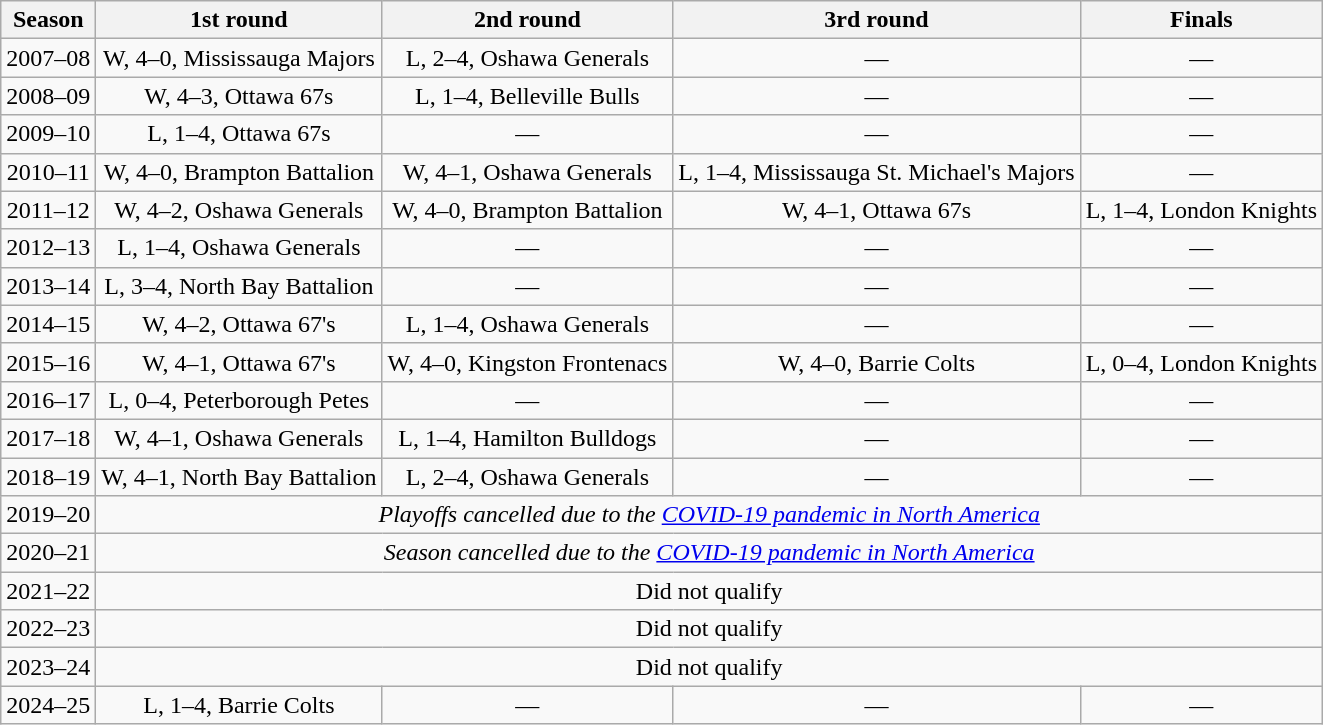<table class="wikitable" style="text-align:center">
<tr>
<th>Season</th>
<th>1st round</th>
<th>2nd round</th>
<th>3rd round</th>
<th>Finals</th>
</tr>
<tr>
<td>2007–08</td>
<td>W, 4–0, Mississauga Majors</td>
<td>L, 2–4, Oshawa Generals</td>
<td>—</td>
<td>—</td>
</tr>
<tr>
<td>2008–09</td>
<td>W, 4–3, Ottawa 67s</td>
<td>L, 1–4, Belleville Bulls</td>
<td>—</td>
<td>—</td>
</tr>
<tr>
<td>2009–10</td>
<td>L, 1–4, Ottawa 67s</td>
<td>—</td>
<td>—</td>
<td>—</td>
</tr>
<tr>
<td>2010–11</td>
<td>W, 4–0, Brampton Battalion</td>
<td>W, 4–1, Oshawa Generals</td>
<td>L, 1–4, Mississauga St. Michael's Majors</td>
<td>—</td>
</tr>
<tr>
<td>2011–12</td>
<td>W, 4–2, Oshawa Generals</td>
<td>W, 4–0, Brampton Battalion</td>
<td>W, 4–1, Ottawa 67s</td>
<td>L, 1–4, London Knights</td>
</tr>
<tr>
<td>2012–13</td>
<td>L, 1–4, Oshawa Generals</td>
<td>—</td>
<td>—</td>
<td>—</td>
</tr>
<tr>
<td>2013–14</td>
<td>L, 3–4, North Bay Battalion</td>
<td>—</td>
<td>—</td>
<td>—</td>
</tr>
<tr>
<td>2014–15</td>
<td>W, 4–2, Ottawa 67's</td>
<td>L, 1–4, Oshawa Generals</td>
<td>—</td>
<td>—</td>
</tr>
<tr>
<td>2015–16</td>
<td>W, 4–1, Ottawa 67's</td>
<td>W, 4–0, Kingston Frontenacs</td>
<td>W, 4–0, Barrie Colts</td>
<td>L, 0–4, London Knights</td>
</tr>
<tr>
<td>2016–17</td>
<td>L, 0–4, Peterborough Petes</td>
<td>—</td>
<td>—</td>
<td>—</td>
</tr>
<tr>
<td>2017–18</td>
<td>W, 4–1, Oshawa Generals</td>
<td>L, 1–4, Hamilton Bulldogs</td>
<td>—</td>
<td>—</td>
</tr>
<tr>
<td>2018–19</td>
<td>W, 4–1, North Bay Battalion</td>
<td>L, 2–4, Oshawa Generals</td>
<td>—</td>
<td>—</td>
</tr>
<tr>
<td>2019–20</td>
<td colspan="4"><em>Playoffs cancelled due to the <a href='#'>COVID-19 pandemic in North America</a></em></td>
</tr>
<tr>
<td>2020–21</td>
<td colspan="4"><em>Season cancelled due to the <a href='#'>COVID-19 pandemic in North America</a></em></td>
</tr>
<tr>
<td>2021–22</td>
<td colspan="4">Did not qualify</td>
</tr>
<tr>
<td>2022–23</td>
<td colspan="4">Did not qualify</td>
</tr>
<tr>
<td>2023–24</td>
<td colspan="4">Did not qualify</td>
</tr>
<tr>
<td>2024–25</td>
<td>L, 1–4, Barrie Colts</td>
<td>—</td>
<td>—</td>
<td>—</td>
</tr>
</table>
